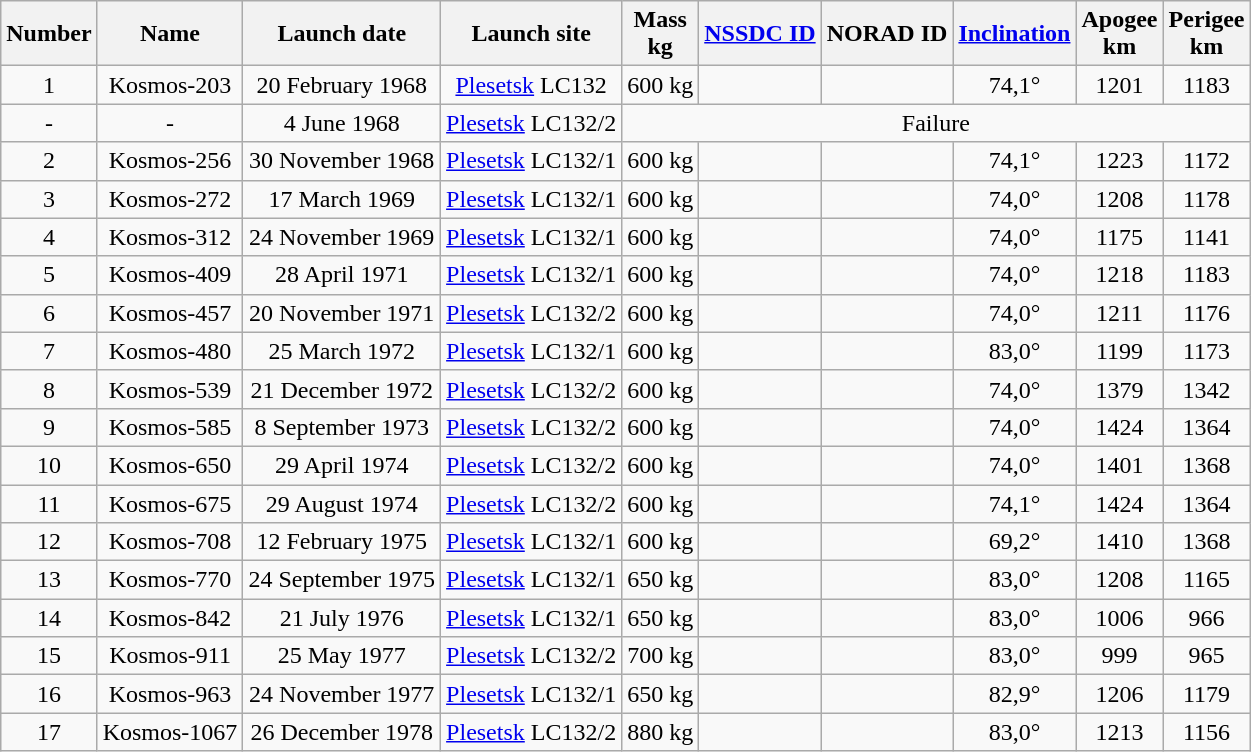<table class="wikitable" valign="top" style="text-align:center">
<tr>
<th>Number</th>
<th>Name</th>
<th>Launch date</th>
<th>Launch site</th>
<th>Mass<br>kg</th>
<th><a href='#'>NSSDC ID</a></th>
<th>NORAD ID</th>
<th><a href='#'>Inclination</a></th>
<th>Apogee<br>km</th>
<th>Perigee<br>km</th>
</tr>
<tr>
<td>1</td>
<td>Kosmos-203</td>
<td>20 February 1968</td>
<td><a href='#'>Plesetsk</a> LC132</td>
<td>600 kg</td>
<td></td>
<td></td>
<td>74,1°</td>
<td>1201</td>
<td>1183</td>
</tr>
<tr>
<td>-</td>
<td>-</td>
<td>4 June 1968</td>
<td><a href='#'>Plesetsk</a> LC132/2</td>
<td colspan="6">Failure</td>
</tr>
<tr>
<td>2</td>
<td>Kosmos-256</td>
<td>30 November 1968</td>
<td><a href='#'>Plesetsk</a> LC132/1</td>
<td>600 kg</td>
<td></td>
<td></td>
<td>74,1°</td>
<td>1223</td>
<td>1172</td>
</tr>
<tr>
<td>3</td>
<td>Kosmos-272</td>
<td>17 March 1969</td>
<td><a href='#'>Plesetsk</a> LC132/1</td>
<td>600 kg</td>
<td></td>
<td></td>
<td>74,0°</td>
<td>1208</td>
<td>1178</td>
</tr>
<tr>
<td>4</td>
<td>Kosmos-312</td>
<td>24 November 1969</td>
<td><a href='#'>Plesetsk</a> LC132/1</td>
<td>600 kg</td>
<td></td>
<td></td>
<td>74,0°</td>
<td>1175</td>
<td>1141</td>
</tr>
<tr>
<td>5</td>
<td>Kosmos-409</td>
<td>28 April 1971</td>
<td><a href='#'>Plesetsk</a> LC132/1</td>
<td>600 kg</td>
<td></td>
<td></td>
<td>74,0°</td>
<td>1218</td>
<td>1183</td>
</tr>
<tr>
<td>6</td>
<td>Kosmos-457</td>
<td>20 November 1971</td>
<td><a href='#'>Plesetsk</a> LC132/2</td>
<td>600 kg</td>
<td></td>
<td></td>
<td>74,0°</td>
<td>1211</td>
<td>1176</td>
</tr>
<tr>
<td>7</td>
<td>Kosmos-480</td>
<td>25 March 1972</td>
<td><a href='#'>Plesetsk</a> LC132/1</td>
<td>600 kg</td>
<td></td>
<td></td>
<td>83,0°</td>
<td>1199</td>
<td>1173</td>
</tr>
<tr>
<td>8</td>
<td>Kosmos-539</td>
<td>21 December 1972</td>
<td><a href='#'>Plesetsk</a> LC132/2</td>
<td>600 kg</td>
<td></td>
<td></td>
<td>74,0°</td>
<td>1379</td>
<td>1342</td>
</tr>
<tr>
<td>9</td>
<td>Kosmos-585</td>
<td>8 September 1973</td>
<td><a href='#'>Plesetsk</a> LC132/2</td>
<td>600 kg</td>
<td></td>
<td></td>
<td>74,0°</td>
<td>1424</td>
<td>1364</td>
</tr>
<tr>
<td>10</td>
<td>Kosmos-650</td>
<td>29 April 1974</td>
<td><a href='#'>Plesetsk</a> LC132/2</td>
<td>600 kg</td>
<td></td>
<td></td>
<td>74,0°</td>
<td>1401</td>
<td>1368</td>
</tr>
<tr>
<td>11</td>
<td>Kosmos-675</td>
<td>29 August 1974</td>
<td><a href='#'>Plesetsk</a> LC132/2</td>
<td>600 kg</td>
<td></td>
<td></td>
<td>74,1°</td>
<td>1424</td>
<td>1364</td>
</tr>
<tr>
<td>12</td>
<td>Kosmos-708</td>
<td>12 February 1975</td>
<td><a href='#'>Plesetsk</a> LC132/1</td>
<td>600 kg</td>
<td></td>
<td></td>
<td>69,2°</td>
<td>1410</td>
<td>1368</td>
</tr>
<tr>
<td>13</td>
<td>Kosmos-770</td>
<td>24 September 1975</td>
<td><a href='#'>Plesetsk</a> LC132/1</td>
<td>650 kg</td>
<td></td>
<td></td>
<td>83,0°</td>
<td>1208</td>
<td>1165</td>
</tr>
<tr>
<td>14</td>
<td>Kosmos-842</td>
<td>21 July 1976</td>
<td><a href='#'>Plesetsk</a> LC132/1</td>
<td>650 kg</td>
<td></td>
<td></td>
<td>83,0°</td>
<td>1006</td>
<td>966</td>
</tr>
<tr>
<td>15</td>
<td>Kosmos-911</td>
<td>25 May 1977</td>
<td><a href='#'>Plesetsk</a> LC132/2</td>
<td>700 kg</td>
<td></td>
<td></td>
<td>83,0°</td>
<td>999</td>
<td>965</td>
</tr>
<tr>
<td>16</td>
<td>Kosmos-963</td>
<td>24 November 1977</td>
<td><a href='#'>Plesetsk</a> LC132/1</td>
<td>650 kg</td>
<td></td>
<td></td>
<td>82,9°</td>
<td>1206</td>
<td>1179</td>
</tr>
<tr>
<td>17</td>
<td>Kosmos-1067</td>
<td>26 December 1978</td>
<td><a href='#'>Plesetsk</a> LC132/2</td>
<td>880 kg</td>
<td></td>
<td></td>
<td>83,0°</td>
<td>1213</td>
<td>1156</td>
</tr>
</table>
